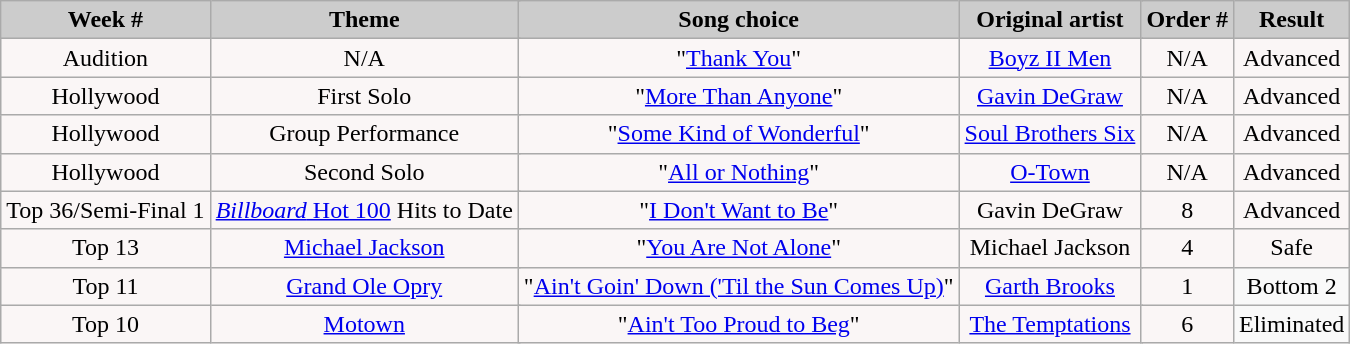<table class="wikitable" style="float:left;">
<tr style="text-align:Center; background:#ccc;">
<td colspan="100" style="background:#ccc; "><strong>Week #</strong></td>
<td colspan="100" style="background:#ccc; "><strong>Theme</strong></td>
<td colspan="100" style="background:#ccc; "><strong>Song choice</strong></td>
<td colspan="100" style="background:#ccc; "><strong>Original artist</strong></td>
<td colspan="100" style="background:#ccc; "><strong>Order #</strong></td>
<td colspan="100" style="background:#ccc; "><strong>Result</strong></td>
</tr>
<tr>
<td colspan="100" style="text-align:center; background:#faf6f6;">Audition</td>
<td colspan="100" style="text-align:center; background:#faf6f6;">N/A</td>
<td colspan="100" style="text-align:center; background:#faf6f6;">"<a href='#'>Thank You</a>"</td>
<td colspan="100" style="text-align:center; background:#faf6f6;"><a href='#'>Boyz II Men</a></td>
<td colspan="100" style="text-align:center; background:#faf6f6;">N/A</td>
<td colspan="100" style="text-align:center; background:#faf6f6;">Advanced</td>
</tr>
<tr>
<td colspan="100" style="text-align:center; background:#faf6f6;">Hollywood</td>
<td colspan="100" style="text-align:center; background:#faf6f6;">First Solo</td>
<td colspan="100" style="text-align:center; background:#faf6f6;">"<a href='#'>More Than Anyone</a>"</td>
<td colspan="100" style="text-align:center; background:#faf6f6;"><a href='#'>Gavin DeGraw</a></td>
<td colspan="100" style="text-align:center; background:#faf6f6;">N/A</td>
<td colspan="100" style="text-align:center; background:#faf6f6;">Advanced</td>
</tr>
<tr>
<td colspan="100" style="text-align:center; background:#faf6f6;">Hollywood</td>
<td colspan="100" style="text-align:center; background:#faf6f6;">Group Performance</td>
<td colspan="100" style="text-align:center; background:#faf6f6;">"<a href='#'>Some Kind of Wonderful</a>"</td>
<td colspan="100" style="text-align:center; background:#faf6f6;"><a href='#'>Soul Brothers Six</a></td>
<td colspan="100" style="text-align:center; background:#faf6f6;">N/A</td>
<td colspan="100" style="text-align:center; background:#faf6f6;">Advanced</td>
</tr>
<tr>
<td colspan="100" style="text-align:center; background:#faf6f6;">Hollywood</td>
<td colspan="100" style="text-align:center; background:#faf6f6;">Second Solo</td>
<td colspan="100" style="text-align:center; background:#faf6f6;">"<a href='#'>All or Nothing</a>"</td>
<td colspan="100" style="text-align:center; background:#faf6f6;"><a href='#'>O-Town</a></td>
<td colspan="100" style="text-align:center; background:#faf6f6;">N/A</td>
<td colspan="100" style="text-align:center; background:#faf6f6;">Advanced</td>
</tr>
<tr style="text-align:center; background:#faf6f6;">
<td colspan="100" style="background:#faf6f6;">Top 36/Semi-Final 1</td>
<td colspan="100" style="background:#faf6f6;"><a href='#'><em>Billboard</em> Hot 100</a> Hits to Date</td>
<td colspan="100" style="background:#faf6f6;">"<a href='#'>I Don't Want to Be</a>"</td>
<td colspan="100" style="background:#faf6f6;">Gavin DeGraw</td>
<td colspan="100" style="background:#faf6f6;">8</td>
<td colspan="100" style="background:#faf6f6;">Advanced</td>
</tr>
<tr style="text-align:center; background:#faf6f6;">
<td colspan="100" style="background:#faf6f6;">Top 13</td>
<td colspan="100" style="background:#faf6f6;"><a href='#'>Michael Jackson</a></td>
<td colspan="100" style="background:#faf6f6;">"<a href='#'>You Are Not Alone</a>"</td>
<td colspan="100" style="background:#faf6f6;">Michael Jackson</td>
<td colspan="100" style="background:#faf6f6;">4</td>
<td colspan="100" style="background:#faf6f6;">Safe</td>
</tr>
<tr style="text-align:center;">
<td colspan="100" style="background:#faf6f6;">Top 11</td>
<td colspan="100" style="background:#faf6f6;"><a href='#'>Grand Ole Opry</a></td>
<td colspan="100" style="background:#faf6f6;">"<a href='#'>Ain't Goin' Down ('Til the Sun Comes Up)</a>"</td>
<td colspan="100" style="background:#faf6f6;"><a href='#'>Garth Brooks</a></td>
<td colspan="100" style="background:#faf6f6;">1</td>
<td colspan="100" style="background:#FFFCCCC;">Bottom 2</td>
</tr>
<tr style="text-align:center;">
<td colspan="100" style="background:#faf6f6;">Top 10</td>
<td colspan="100" style="background:#faf6f6;"><a href='#'>Motown</a></td>
<td colspan="100" style="background:#faf6f6;">"<a href='#'>Ain't Too Proud to Beg</a>"</td>
<td colspan="100" style="background:#faf6f6;"><a href='#'>The Temptations</a></td>
<td colspan="100" style="background:#faf6f6;">6</td>
<td colspan="100" style="background:#FFFCCCC;">Eliminated</td>
</tr>
</table>
